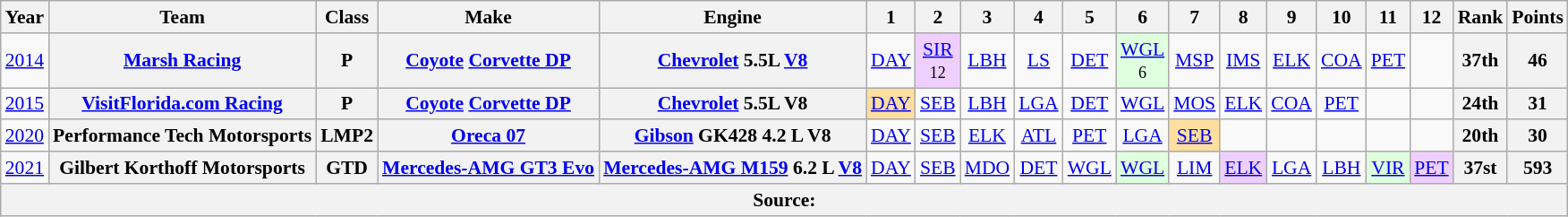<table class="wikitable" style="text-align:center; font-size:90%">
<tr>
<th>Year</th>
<th>Team</th>
<th>Class</th>
<th>Make</th>
<th>Engine</th>
<th>1</th>
<th>2</th>
<th>3</th>
<th>4</th>
<th>5</th>
<th>6</th>
<th>7</th>
<th>8</th>
<th>9</th>
<th>10</th>
<th>11</th>
<th>12</th>
<th>Rank</th>
<th>Points</th>
</tr>
<tr>
<td><a href='#'>2014</a></td>
<th><a href='#'>Marsh Racing</a></th>
<th>P</th>
<th><a href='#'>Coyote</a> <a href='#'>Corvette DP</a></th>
<th><a href='#'>Chevrolet</a> 5.5L <a href='#'>V8</a></th>
<td><a href='#'>DAY</a><br><small> </small></td>
<td style="background:#efcfff;"><a href='#'>SIR</a><br><small>12</small></td>
<td><a href='#'>LBH</a><br><small></small></td>
<td><a href='#'>LS</a><br><small> </small></td>
<td><a href='#'>DET</a><br><small> </small></td>
<td style="background:#dfffdf;"><a href='#'>WGL</a><br><small>6</small></td>
<td><a href='#'>MSP</a><br><small> </small></td>
<td><a href='#'>IMS</a><br><small> </small></td>
<td><a href='#'>ELK</a><br><small> </small></td>
<td><a href='#'>COA</a><br><small> </small></td>
<td><a href='#'>PET</a><br><small> </small></td>
<td></td>
<th>37th</th>
<th>46</th>
</tr>
<tr>
<td><a href='#'>2015</a></td>
<th><a href='#'>VisitFlorida.com Racing</a></th>
<th>P</th>
<th><a href='#'>Coyote</a> <a href='#'>Corvette DP</a></th>
<th><a href='#'>Chevrolet</a> 5.5L V8</th>
<td style="background:#FFDF9F;"><a href='#'>DAY</a><br></td>
<td><a href='#'>SEB</a><br></td>
<td><a href='#'>LBH</a><br></td>
<td><a href='#'>LGA</a><br></td>
<td><a href='#'>DET</a><br></td>
<td><a href='#'>WGL</a><br></td>
<td><a href='#'>MOS</a><br></td>
<td><a href='#'>ELK</a><br></td>
<td><a href='#'>COA</a><br></td>
<td><a href='#'>PET</a><br></td>
<td></td>
<td></td>
<th>24th</th>
<th>31</th>
</tr>
<tr>
<td rowspan=1><a href='#'>2020</a></td>
<th>Performance Tech Motorsports</th>
<th>LMP2</th>
<th><a href='#'>Oreca 07</a></th>
<th><a href='#'>Gibson</a> GK428 4.2 L V8</th>
<td><a href='#'>DAY</a><br></td>
<td><a href='#'>SEB</a><br></td>
<td><a href='#'>ELK</a><br></td>
<td><a href='#'>ATL</a><br></td>
<td><a href='#'>PET</a><br></td>
<td><a href='#'>LGA</a><br></td>
<td style="background:#FFDF9F;"><a href='#'>SEB</a><br></td>
<td></td>
<td></td>
<td></td>
<td></td>
<td></td>
<th>20th</th>
<th>30</th>
</tr>
<tr>
<td><a href='#'>2021</a></td>
<th>Gilbert Korthoff Motorsports</th>
<th>GTD</th>
<th><a href='#'>Mercedes-AMG GT3 Evo</a></th>
<th><a href='#'>Mercedes-AMG M159</a> 6.2 L <a href='#'>V8</a></th>
<td><a href='#'>DAY</a><br></td>
<td><a href='#'>SEB</a><br></td>
<td><a href='#'>MDO</a><br></td>
<td><a href='#'>DET</a><br></td>
<td><a href='#'>WGL</a><br></td>
<td style="background:#dfffdf;"><a href='#'>WGL</a><br></td>
<td><a href='#'>LIM</a></td>
<td style="background:#efcfff;"><a href='#'>ELK</a><br></td>
<td><a href='#'>LGA</a><br></td>
<td><a href='#'>LBH</a></td>
<td style="background:#dfffdf;"><a href='#'>VIR</a><br></td>
<td style="background:#efcfff;"><a href='#'>PET</a><br></td>
<th>37st</th>
<th>593</th>
</tr>
<tr>
<th colspan="19">Source:</th>
</tr>
</table>
